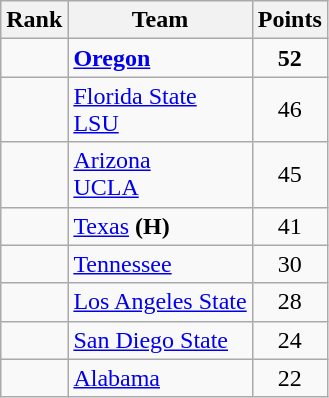<table class="wikitable sortable" style="text-align:center">
<tr>
<th>Rank</th>
<th>Team</th>
<th>Points</th>
</tr>
<tr>
<td></td>
<td align="left"><strong><a href='#'>Oregon</a></strong></td>
<td><strong>52</strong></td>
</tr>
<tr>
<td></td>
<td align="left"><a href='#'>Florida State</a><br><a href='#'>LSU</a></td>
<td>46</td>
</tr>
<tr>
<td></td>
<td align="left"><a href='#'>Arizona</a><br><a href='#'>UCLA</a></td>
<td>45</td>
</tr>
<tr>
<td></td>
<td align="left"><a href='#'>Texas</a> <strong>(H)</strong></td>
<td>41</td>
</tr>
<tr>
<td></td>
<td align="left"><a href='#'>Tennessee</a></td>
<td>30</td>
</tr>
<tr>
<td></td>
<td align="left"><a href='#'>Los Angeles State</a></td>
<td>28</td>
</tr>
<tr>
<td></td>
<td align="left"><a href='#'>San Diego State</a></td>
<td>24</td>
</tr>
<tr>
<td></td>
<td align="left"><a href='#'>Alabama</a></td>
<td>22</td>
</tr>
</table>
